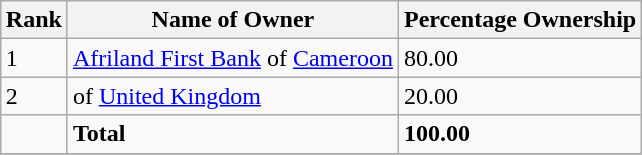<table class="wikitable sortable" style="margin-left:auto;margin-right:auto">
<tr>
<th style="width:2em;">Rank</th>
<th>Name of Owner</th>
<th>Percentage Ownership</th>
</tr>
<tr>
<td>1</td>
<td><a href='#'>Afriland First Bank</a> of <a href='#'>Cameroon</a></td>
<td>80.00</td>
</tr>
<tr>
<td>2</td>
<td> of <a href='#'>United Kingdom</a></td>
<td>20.00</td>
</tr>
<tr>
<td></td>
<td><strong>Total</strong></td>
<td><strong>100.00</strong></td>
</tr>
<tr>
</tr>
</table>
